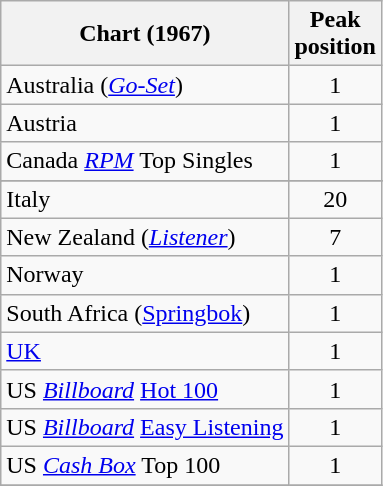<table class="wikitable sortable">
<tr>
<th>Chart (1967)</th>
<th>Peak<br>position</th>
</tr>
<tr>
<td>Australia (<em><a href='#'>Go-Set</a></em>)</td>
<td style="text-align:center;">1</td>
</tr>
<tr>
<td>Austria</td>
<td style="text-align:center;">1</td>
</tr>
<tr>
<td>Canada <em><a href='#'>RPM</a></em> Top Singles</td>
<td style="text-align:center;">1</td>
</tr>
<tr>
</tr>
<tr>
<td>Italy</td>
<td style="text-align:center;">20</td>
</tr>
<tr>
<td>New Zealand (<em><a href='#'>Listener</a></em>)</td>
<td style="text-align:center;">7</td>
</tr>
<tr>
<td>Norway</td>
<td style="text-align:center;">1</td>
</tr>
<tr>
<td>South Africa (<a href='#'>Springbok</a>)</td>
<td align="center">1</td>
</tr>
<tr>
<td><a href='#'>UK</a></td>
<td style="text-align:center;">1</td>
</tr>
<tr>
<td>US <em><a href='#'>Billboard</a></em> <a href='#'>Hot 100</a></td>
<td style="text-align:center;">1</td>
</tr>
<tr>
<td>US <em><a href='#'>Billboard</a></em> <a href='#'>Easy Listening</a></td>
<td style="text-align:center;">1</td>
</tr>
<tr>
<td>US <a href='#'><em>Cash Box</em></a> Top 100</td>
<td align="center">1</td>
</tr>
<tr>
</tr>
</table>
